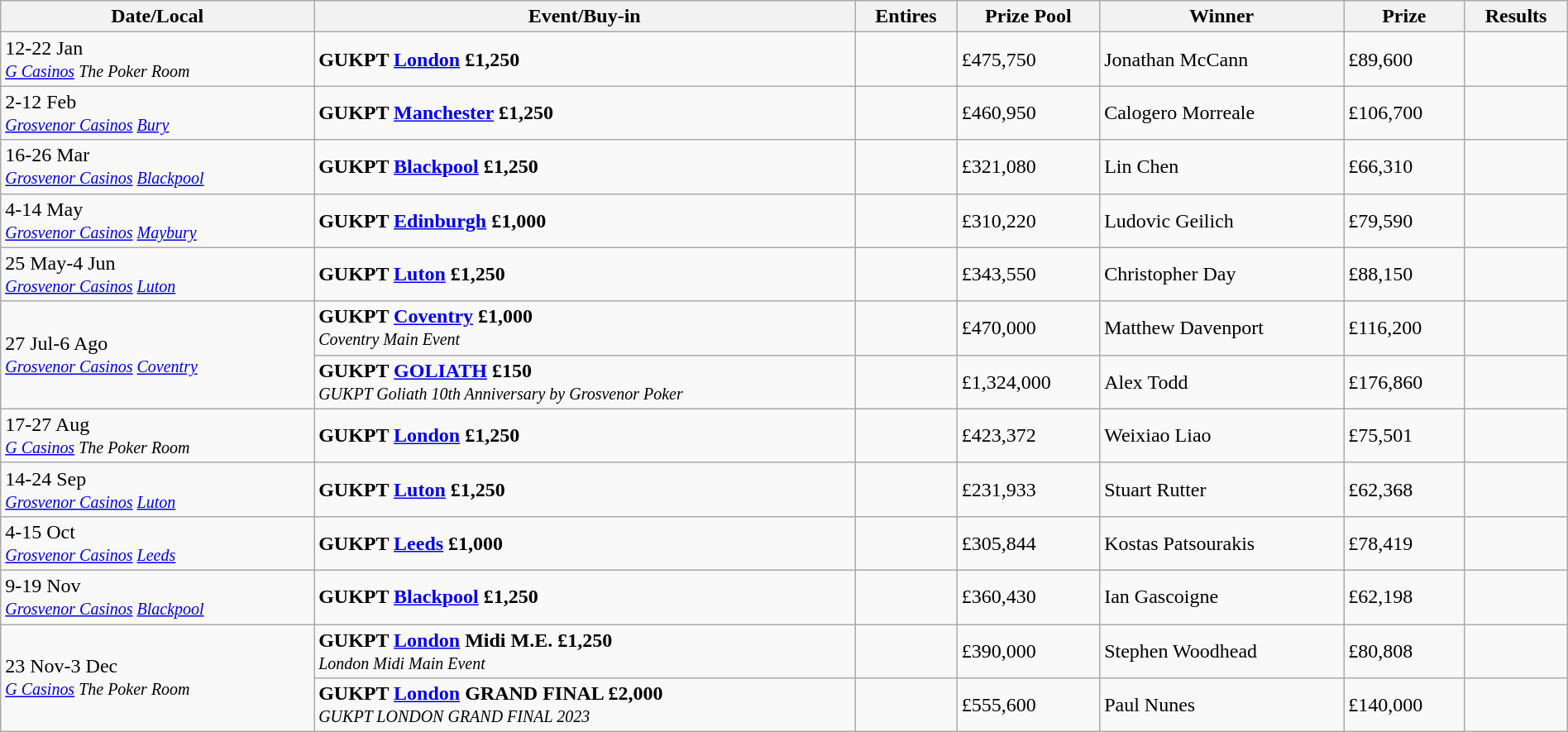<table class="wikitable" width="100%">
<tr>
<th width="20%">Date/Local</th>
<th !width="15%">Event/Buy-in</th>
<th !width="10%">Entires</th>
<th !width="10%">Prize Pool</th>
<th !width="25%">Winner</th>
<th !width="10%">Prize</th>
<th !width="10%">Results</th>
</tr>
<tr>
<td>12-22 Jan<br><small><em><a href='#'>G Casinos</a> The Poker Room</em></small></td>
<td> <strong>GUKPT <a href='#'>London</a> £1,250</strong></td>
<td></td>
<td>£475,750</td>
<td> Jonathan McCann</td>
<td>£89,600</td>
<td></td>
</tr>
<tr>
<td>2-12 Feb<br><small><em><a href='#'>Grosvenor Casinos</a> <a href='#'>Bury</a></em></small></td>
<td> <strong>GUKPT <a href='#'>Manchester</a> £1,250</strong><br></td>
<td></td>
<td>£460,950</td>
<td> Calogero Morreale</td>
<td>£106,700</td>
<td></td>
</tr>
<tr>
<td>16-26 Mar<br><small><em><a href='#'>Grosvenor Casinos</a> <a href='#'>Blackpool</a></em></small></td>
<td> <strong>GUKPT <a href='#'>Blackpool</a> £1,250</strong></td>
<td></td>
<td>£321,080</td>
<td> Lin Chen</td>
<td>£66,310</td>
<td></td>
</tr>
<tr>
<td>4-14 May<br><small><em><a href='#'>Grosvenor Casinos</a> <a href='#'>Maybury</a></em></small></td>
<td> <strong>GUKPT <a href='#'>Edinburgh</a> £1,000</strong></td>
<td></td>
<td>£310,220</td>
<td> Ludovic Geilich</td>
<td>£79,590</td>
<td></td>
</tr>
<tr>
<td>25 May-4 Jun<br><small><em><a href='#'>Grosvenor Casinos</a> <a href='#'>Luton</a></em></small></td>
<td> <strong>GUKPT <a href='#'>Luton</a> £1,250</strong></td>
<td></td>
<td>£343,550</td>
<td> Christopher Day</td>
<td>£88,150</td>
<td></td>
</tr>
<tr>
<td rowspan="2">27 Jul-6 Ago<br><small><em><a href='#'>Grosvenor Casinos</a> <a href='#'>Coventry</a></em></small></td>
<td> <strong>GUKPT <a href='#'>Coventry</a> £1,000</strong><br><small><em>Coventry Main Event</em></small></td>
<td></td>
<td>£470,000</td>
<td> Matthew Davenport</td>
<td>£116,200</td>
<td></td>
</tr>
<tr>
<td> <strong>GUKPT <a href='#'>GOLIATH</a> £150</strong><br><small><em>GUKPT Goliath 10th Anniversary by Grosvenor Poker</em></small></td>
<td></td>
<td>£1,324,000</td>
<td> Alex Todd</td>
<td>£176,860</td>
<td></td>
</tr>
<tr>
<td>17-27 Aug<br><small><em><a href='#'>G Casinos</a> The Poker Room</em></small></td>
<td> <strong>GUKPT <a href='#'>London</a> £1,250</strong><br></td>
<td></td>
<td>£423,372</td>
<td> Weixiao Liao</td>
<td>£75,501</td>
<td></td>
</tr>
<tr>
<td>14-24 Sep<br><small><em><a href='#'>Grosvenor Casinos</a> <a href='#'>Luton</a></em></small></td>
<td> <strong>GUKPT <a href='#'>Luton</a> £1,250</strong></td>
<td></td>
<td>£231,933</td>
<td> Stuart Rutter</td>
<td>£62,368</td>
<td></td>
</tr>
<tr>
<td>4-15 Oct<br><small><em><a href='#'>Grosvenor Casinos</a> <a href='#'>Leeds</a></em></small></td>
<td> <strong>GUKPT <a href='#'>Leeds</a> £1,000</strong></td>
<td></td>
<td>£305,844</td>
<td> Kostas Patsourakis</td>
<td>£78,419</td>
<td></td>
</tr>
<tr>
<td>9-19 Nov<br><small><em><a href='#'>Grosvenor Casinos</a> <a href='#'>Blackpool</a></em></small></td>
<td> <strong>GUKPT <a href='#'>Blackpool</a> £1,250</strong></td>
<td></td>
<td>£360,430</td>
<td> Ian Gascoigne</td>
<td>£62,198</td>
<td></td>
</tr>
<tr>
<td rowspan="2">23 Nov-3 Dec<br><small><em><a href='#'>G Casinos</a> The Poker Room</em></small></td>
<td> <strong>GUKPT <a href='#'>London</a> Midi M.E. £1,250</strong><br><small><em>London Midi Main Event</em></small></td>
<td></td>
<td>£390,000</td>
<td> Stephen Woodhead</td>
<td>£80,808</td>
<td></td>
</tr>
<tr>
<td> <strong>GUKPT <a href='#'>London</a> GRAND FINAL £2,000</strong><br><small><em>GUKPT LONDON GRAND FINAL 2023</em></small></td>
<td></td>
<td>£555,600</td>
<td> Paul Nunes</td>
<td>£140,000</td>
<td></td>
</tr>
</table>
